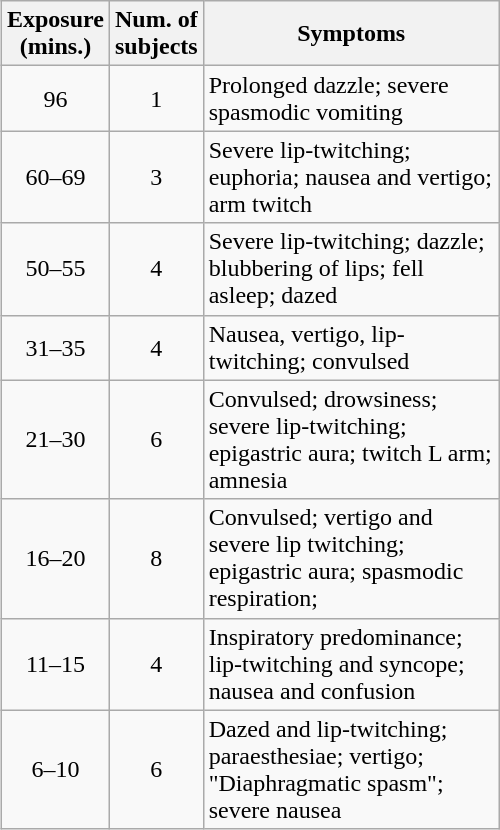<table class="wikitable" style="float: right; margin-left: 1em; margin-right: 0em;">
<tr>
<th width="60">Exposure (mins.)</th>
<th width="50">Num. of subjects</th>
<th width="190">Symptoms</th>
</tr>
<tr>
<td align="center">96</td>
<td align="center">1</td>
<td>Prolonged dazzle; severe spasmodic vomiting</td>
</tr>
<tr>
<td align="center">60–69</td>
<td align="center">3</td>
<td>Severe lip-twitching; euphoria; nausea and vertigo; arm twitch</td>
</tr>
<tr>
<td align="center">50–55</td>
<td align="center">4</td>
<td>Severe lip-twitching; dazzle; blubbering of lips; fell asleep; dazed</td>
</tr>
<tr>
<td align="center">31–35</td>
<td align="center">4</td>
<td>Nausea, vertigo, lip-twitching; convulsed</td>
</tr>
<tr>
<td align="center">21–30</td>
<td align="center">6</td>
<td>Convulsed; drowsiness; severe lip-twitching; epigastric aura; twitch L arm; amnesia</td>
</tr>
<tr>
<td align="center">16–20</td>
<td align="center">8</td>
<td>Convulsed; vertigo and severe lip twitching; epigastric aura; spasmodic respiration;</td>
</tr>
<tr>
<td align="center">11–15</td>
<td align="center">4</td>
<td>Inspiratory predominance; lip-twitching and syncope; nausea and confusion</td>
</tr>
<tr>
<td align="center">6–10</td>
<td align="center">6</td>
<td>Dazed and lip-twitching; paraesthesiae; vertigo; "Diaphragmatic spasm"; severe nausea</td>
</tr>
</table>
